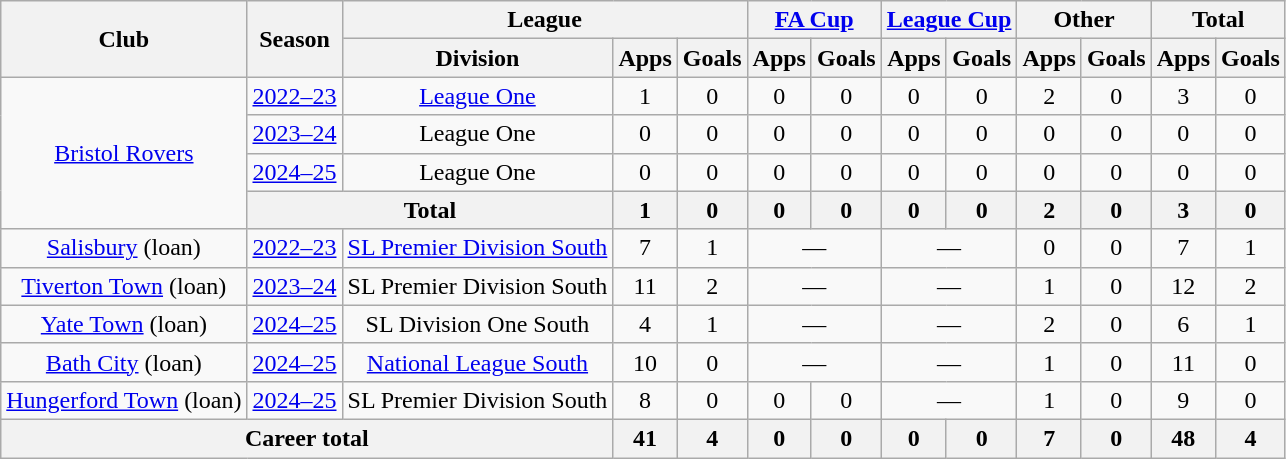<table class="wikitable" style="text-align: center">
<tr>
<th rowspan="2">Club</th>
<th rowspan="2">Season</th>
<th colspan="3">League</th>
<th colspan="2"><a href='#'>FA Cup</a></th>
<th colspan="2"><a href='#'>League Cup</a></th>
<th colspan="2">Other</th>
<th colspan="2">Total</th>
</tr>
<tr>
<th>Division</th>
<th>Apps</th>
<th>Goals</th>
<th>Apps</th>
<th>Goals</th>
<th>Apps</th>
<th>Goals</th>
<th>Apps</th>
<th>Goals</th>
<th>Apps</th>
<th>Goals</th>
</tr>
<tr>
<td rowspan="4"><a href='#'>Bristol Rovers</a></td>
<td><a href='#'>2022–23</a></td>
<td><a href='#'>League One</a></td>
<td>1</td>
<td>0</td>
<td>0</td>
<td>0</td>
<td>0</td>
<td>0</td>
<td>2</td>
<td>0</td>
<td>3</td>
<td>0</td>
</tr>
<tr>
<td><a href='#'>2023–24</a></td>
<td>League One</td>
<td>0</td>
<td>0</td>
<td>0</td>
<td>0</td>
<td>0</td>
<td>0</td>
<td>0</td>
<td>0</td>
<td>0</td>
<td>0</td>
</tr>
<tr>
<td><a href='#'>2024–25</a></td>
<td>League One</td>
<td>0</td>
<td>0</td>
<td>0</td>
<td>0</td>
<td>0</td>
<td>0</td>
<td>0</td>
<td>0</td>
<td>0</td>
<td>0</td>
</tr>
<tr>
<th colspan="2">Total</th>
<th>1</th>
<th>0</th>
<th>0</th>
<th>0</th>
<th>0</th>
<th>0</th>
<th>2</th>
<th>0</th>
<th>3</th>
<th>0</th>
</tr>
<tr>
<td><a href='#'>Salisbury</a> (loan)</td>
<td><a href='#'>2022–23</a></td>
<td><a href='#'>SL Premier Division South</a></td>
<td>7</td>
<td>1</td>
<td colspan="2">—</td>
<td colspan="2">—</td>
<td>0</td>
<td>0</td>
<td>7</td>
<td>1</td>
</tr>
<tr>
<td><a href='#'>Tiverton Town</a> (loan)</td>
<td><a href='#'>2023–24</a></td>
<td>SL Premier Division South</td>
<td>11</td>
<td>2</td>
<td colspan="2">—</td>
<td colspan="2">—</td>
<td>1</td>
<td>0</td>
<td>12</td>
<td>2</td>
</tr>
<tr>
<td><a href='#'>Yate Town</a> (loan)</td>
<td><a href='#'>2024–25</a></td>
<td>SL Division One South</td>
<td>4</td>
<td>1</td>
<td colspan="2">—</td>
<td colspan="2">—</td>
<td>2</td>
<td>0</td>
<td>6</td>
<td>1</td>
</tr>
<tr>
<td><a href='#'>Bath City</a> (loan)</td>
<td><a href='#'>2024–25</a></td>
<td><a href='#'>National League South</a></td>
<td>10</td>
<td>0</td>
<td colspan="2">—</td>
<td colspan="2">—</td>
<td>1</td>
<td>0</td>
<td>11</td>
<td>0</td>
</tr>
<tr>
<td><a href='#'>Hungerford Town</a> (loan)</td>
<td><a href='#'>2024–25</a></td>
<td>SL Premier Division South</td>
<td>8</td>
<td>0</td>
<td>0</td>
<td>0</td>
<td colspan="2">—</td>
<td>1</td>
<td>0</td>
<td>9</td>
<td>0</td>
</tr>
<tr>
<th colspan="3">Career total</th>
<th>41</th>
<th>4</th>
<th>0</th>
<th>0</th>
<th>0</th>
<th>0</th>
<th>7</th>
<th>0</th>
<th>48</th>
<th>4</th>
</tr>
</table>
